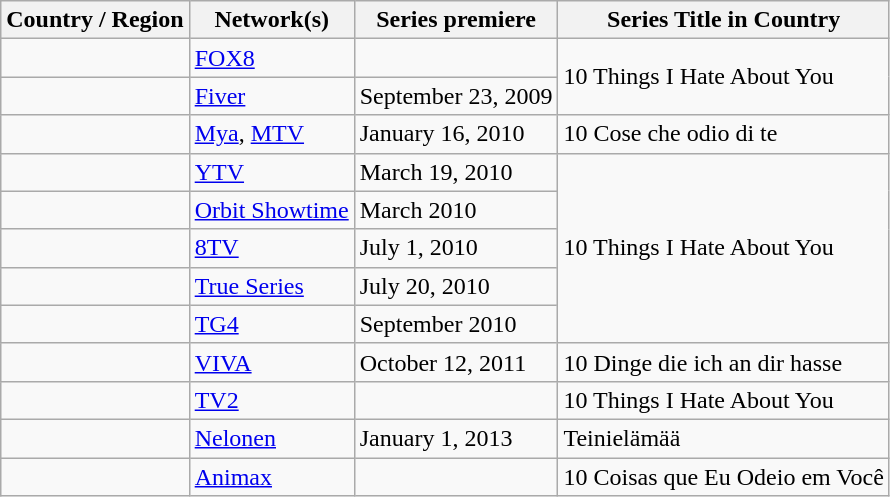<table class="wikitable">
<tr>
<th>Country / Region</th>
<th>Network(s)</th>
<th>Series premiere</th>
<th>Series Title in Country</th>
</tr>
<tr>
<td></td>
<td><a href='#'>FOX8</a></td>
<td></td>
<td rowspan="2">10 Things I Hate About You</td>
</tr>
<tr>
<td></td>
<td><a href='#'>Fiver</a></td>
<td>September 23, 2009</td>
</tr>
<tr>
<td></td>
<td><a href='#'>Mya</a>, <a href='#'>MTV</a></td>
<td>January 16, 2010</td>
<td>10 Cose che odio di te</td>
</tr>
<tr>
<td></td>
<td><a href='#'>YTV</a></td>
<td>March 19, 2010</td>
<td rowspan="5">10 Things I Hate About You</td>
</tr>
<tr>
<td></td>
<td><a href='#'>Orbit Showtime</a></td>
<td>March 2010</td>
</tr>
<tr>
<td></td>
<td><a href='#'>8TV</a></td>
<td>July 1, 2010</td>
</tr>
<tr>
<td></td>
<td><a href='#'>True Series</a></td>
<td>July 20, 2010</td>
</tr>
<tr>
<td></td>
<td><a href='#'>TG4</a></td>
<td>September 2010</td>
</tr>
<tr>
<td></td>
<td><a href='#'>VIVA</a></td>
<td>October 12, 2011</td>
<td>10 Dinge die ich an dir hasse</td>
</tr>
<tr>
<td></td>
<td><a href='#'>TV2</a></td>
<td></td>
<td>10 Things I Hate About You</td>
</tr>
<tr>
<td></td>
<td><a href='#'>Nelonen</a></td>
<td>January 1, 2013</td>
<td>Teinielämää</td>
</tr>
<tr>
<td></td>
<td><a href='#'>Animax</a></td>
<td></td>
<td>10 Coisas que Eu Odeio em Você</td>
</tr>
</table>
